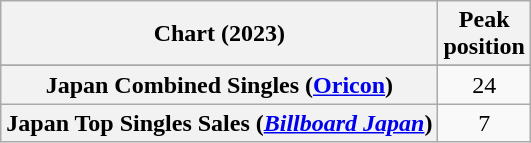<table class="wikitable sortable plainrowheaders" style="text-align:center">
<tr>
<th scope="col">Chart (2023)</th>
<th scope="col">Peak<br>position</th>
</tr>
<tr>
</tr>
<tr>
<th scope="row">Japan Combined Singles (<a href='#'>Oricon</a>)</th>
<td>24</td>
</tr>
<tr>
<th scope="row">Japan Top Singles Sales (<em><a href='#'>Billboard Japan</a></em>)</th>
<td>7</td>
</tr>
</table>
